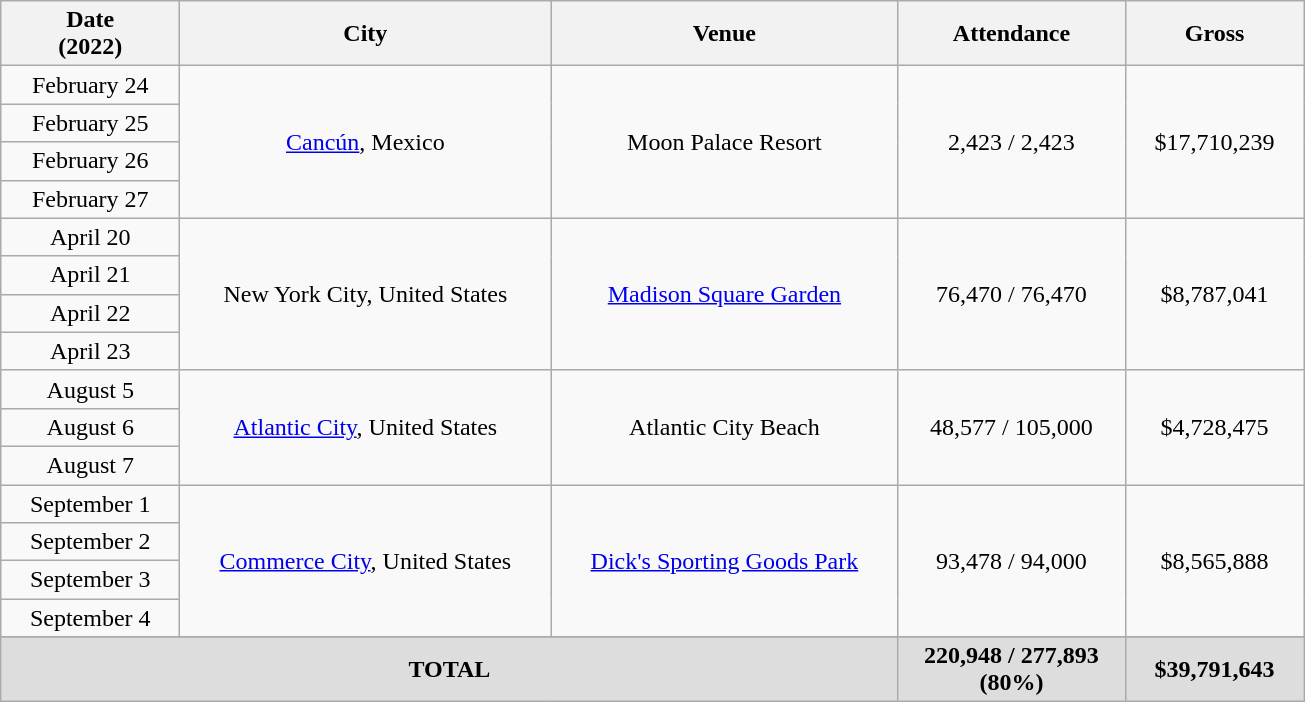<table class="wikitable plainrowheaders" style="text-align:center;">
<tr>
<th scope="col" style="width:7em;">Date<br>(2022)</th>
<th scope="col" style="width:15em;">City</th>
<th scope="col" style="width:14em;">Venue</th>
<th scope="col" style="width:9em;">Attendance</th>
<th scope="col" style="width:7em;">Gross</th>
</tr>
<tr>
<td>February 24</td>
<td rowspan="4"><a href='#'>Cancún</a>, Mexico</td>
<td rowspan="4">Moon Palace Resort</td>
<td rowspan="4">2,423 / 2,423</td>
<td rowspan="4">$17,710,239</td>
</tr>
<tr>
<td>February 25</td>
</tr>
<tr>
<td>February 26</td>
</tr>
<tr>
<td>February 27</td>
</tr>
<tr>
<td>April 20</td>
<td rowspan="4">New York City, United States</td>
<td rowspan="4"><a href='#'>Madison Square Garden</a></td>
<td rowspan="4">76,470 / 76,470</td>
<td rowspan="4">$8,787,041</td>
</tr>
<tr>
<td>April 21</td>
</tr>
<tr>
<td>April 22</td>
</tr>
<tr>
<td>April 23</td>
</tr>
<tr>
<td>August 5</td>
<td rowspan="3"><a href='#'>Atlantic City</a>, United States</td>
<td rowspan="3">Atlantic City Beach</td>
<td rowspan="3">48,577 / 105,000</td>
<td rowspan="3">$4,728,475</td>
</tr>
<tr>
<td>August 6</td>
</tr>
<tr>
<td>August 7</td>
</tr>
<tr>
<td>September 1</td>
<td rowspan="4"><a href='#'>Commerce City</a>, United States</td>
<td rowspan="4"><a href='#'>Dick's Sporting Goods Park</a></td>
<td rowspan="4">93,478 / 94,000</td>
<td rowspan="4">$8,565,888</td>
</tr>
<tr>
<td>September 2</td>
</tr>
<tr>
<td>September 3</td>
</tr>
<tr>
<td>September 4</td>
</tr>
<tr>
</tr>
<tr style="background:#ddd;">
<td colspan="3"><strong>TOTAL</strong></td>
<td><strong>220,948 / 277,893 (80%)</strong></td>
<td><strong>$39,791,643</strong></td>
</tr>
</table>
